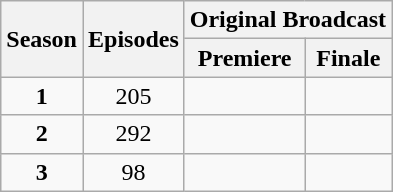<table class="wikitable" style="text-align:center">
<tr>
<th rowspan="2">Season</th>
<th rowspan="2">Episodes</th>
<th colspan="2">Original Broadcast</th>
</tr>
<tr>
<th>Premiere</th>
<th>Finale</th>
</tr>
<tr>
<td align="center"><strong>1</strong></td>
<td align="center">205</td>
<td align="center"></td>
<td align="center"></td>
</tr>
<tr>
<td align="center"><strong>2</strong></td>
<td align="center">292</td>
<td align="center"></td>
<td align="center"></td>
</tr>
<tr>
<td align="center"><strong>3</strong></td>
<td align="center">98</td>
<td align="center"></td>
<td align="center"></td>
</tr>
</table>
